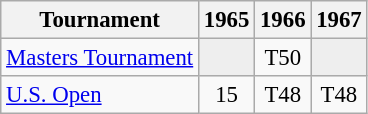<table class="wikitable" style="font-size:95%;text-align:center;">
<tr>
<th>Tournament</th>
<th>1965</th>
<th>1966</th>
<th>1967</th>
</tr>
<tr>
<td align=left><a href='#'>Masters Tournament</a></td>
<td style="background:#eeeeee;"></td>
<td>T50</td>
<td style="background:#eeeeee;"></td>
</tr>
<tr>
<td align=left><a href='#'>U.S. Open</a></td>
<td>15</td>
<td>T48</td>
<td>T48</td>
</tr>
</table>
